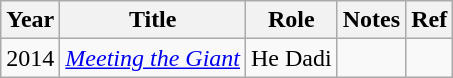<table class="wikitable sortable">
<tr>
<th>Year</th>
<th>Title</th>
<th>Role</th>
<th class="unsortable">Notes</th>
<th class="unsortable">Ref</th>
</tr>
<tr>
<td>2014</td>
<td><em><a href='#'>Meeting the Giant</a></em></td>
<td>He Dadi</td>
<td></td>
<td></td>
</tr>
</table>
